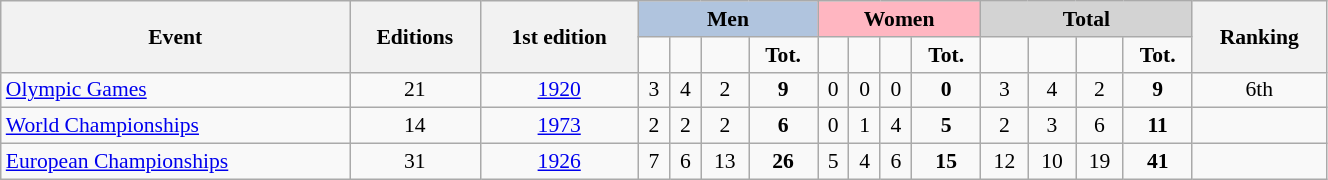<table class="wikitable" width=70% style="font-size:90%; text-align:center;">
<tr>
<th rowspan=2>Event</th>
<th rowspan=2>Editions</th>
<th rowspan=2>1st edition</th>
<th colspan=4; style="background-color:LightSteelBlue">Men</th>
<th colspan=4; style="background-color:lightpink">Women</th>
<th colspan=4; style="background-color:lightgrey">Total</th>
<th rowspan=2>Ranking</th>
</tr>
<tr>
<td></td>
<td></td>
<td></td>
<td><strong>Tot.</strong></td>
<td></td>
<td></td>
<td></td>
<td><strong>Tot.</strong></td>
<td></td>
<td></td>
<td></td>
<td><strong>Tot.</strong></td>
</tr>
<tr>
<td align=left><a href='#'>Olympic Games</a></td>
<td>21</td>
<td><a href='#'>1920</a></td>
<td>3</td>
<td>4</td>
<td>2</td>
<td><strong>9</strong></td>
<td>0</td>
<td>0</td>
<td>0</td>
<td><strong>0</strong></td>
<td>3</td>
<td>4</td>
<td>2</td>
<td><strong>9</strong></td>
<td>6th</td>
</tr>
<tr>
<td align=left><a href='#'>World Championships</a></td>
<td>14</td>
<td><a href='#'>1973</a></td>
<td>2</td>
<td>2</td>
<td>2</td>
<td><strong>6</strong></td>
<td>0</td>
<td>1</td>
<td>4</td>
<td><strong>5</strong></td>
<td>2</td>
<td>3</td>
<td>6</td>
<td><strong>11</strong></td>
<td></td>
</tr>
<tr>
<td align=left><a href='#'>European Championships</a></td>
<td>31</td>
<td><a href='#'>1926</a></td>
<td>7</td>
<td>6</td>
<td>13</td>
<td><strong>26</strong></td>
<td>5</td>
<td>4</td>
<td>6</td>
<td><strong>15</strong></td>
<td>12</td>
<td>10</td>
<td>19</td>
<td><strong>41</strong></td>
<td></td>
</tr>
</table>
